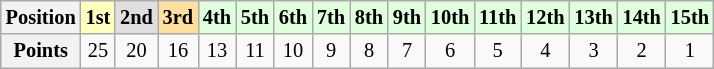<table class="wikitable" style="font-size:85%; text-align:center">
<tr>
<th>Position</th>
<td style="background:#ffffbf;"><strong>1st</strong></td>
<td style="background:#dfdfdf;"><strong>2nd</strong></td>
<td style="background:#ffdf9f;"><strong>3rd</strong></td>
<td style="background:#dfffdf;"><strong>4th</strong></td>
<td style="background:#dfffdf;"><strong>5th</strong></td>
<td style="background:#dfffdf;"><strong>6th</strong></td>
<td style="background:#dfffdf;"><strong>7th</strong></td>
<td style="background:#dfffdf;"><strong>8th</strong></td>
<td style="background:#dfffdf;"><strong>9th</strong></td>
<td style="background:#dfffdf;"><strong>10th</strong></td>
<td style="background:#dfffdf;"><strong>11th</strong></td>
<td style="background:#dfffdf;"><strong>12th</strong></td>
<td style="background:#dfffdf;"><strong>13th</strong></td>
<td style="background:#dfffdf;"><strong>14th</strong></td>
<td style="background:#dfffdf;"><strong>15th</strong></td>
</tr>
<tr>
<th>Points</th>
<td>25</td>
<td>20</td>
<td>16</td>
<td>13</td>
<td>11</td>
<td>10</td>
<td>9</td>
<td>8</td>
<td>7</td>
<td>6</td>
<td>5</td>
<td>4</td>
<td>3</td>
<td>2</td>
<td>1</td>
</tr>
</table>
